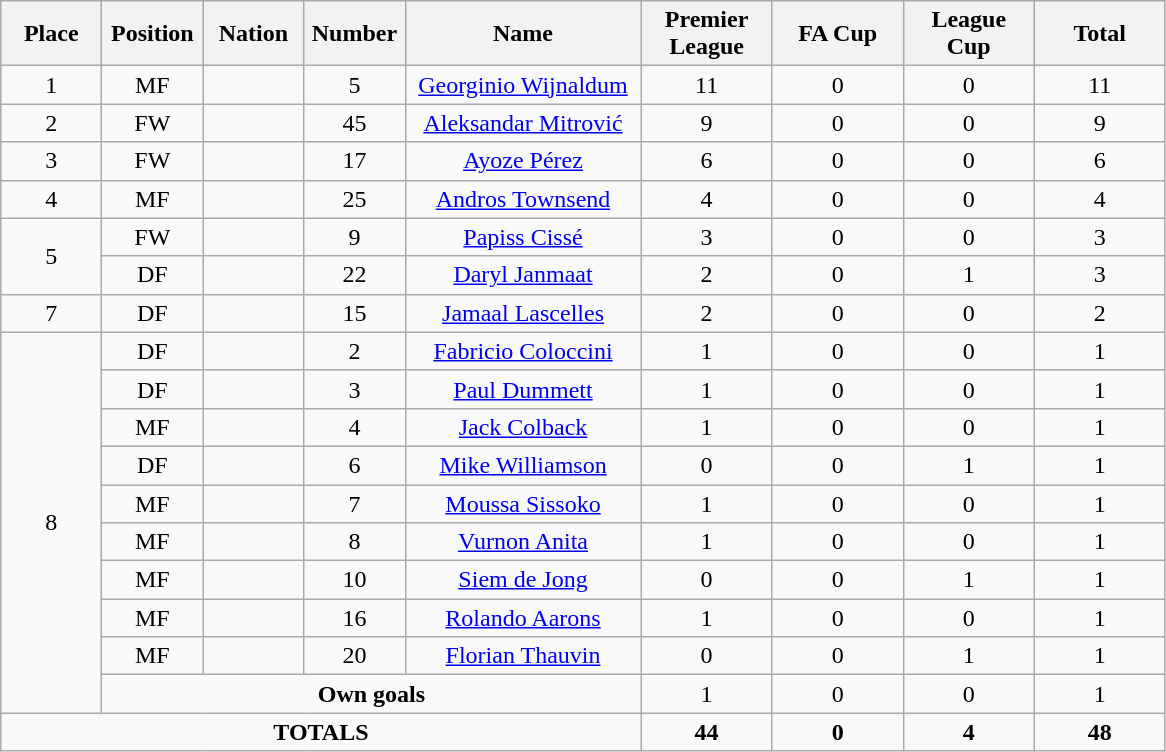<table class="wikitable" style="text-align: center;">
<tr>
<th width=60>Place</th>
<th width=60>Position</th>
<th width=60>Nation</th>
<th width=60>Number</th>
<th width=150>Name</th>
<th width=80>Premier League</th>
<th width=80>FA Cup</th>
<th width=80>League Cup</th>
<th width=80>Total</th>
</tr>
<tr>
<td rowspan="1">1</td>
<td>MF</td>
<td></td>
<td>5</td>
<td><a href='#'>Georginio Wijnaldum</a></td>
<td>11</td>
<td>0</td>
<td>0</td>
<td>11</td>
</tr>
<tr>
<td rowspan="1">2</td>
<td>FW</td>
<td></td>
<td>45</td>
<td><a href='#'>Aleksandar Mitrović</a></td>
<td>9</td>
<td>0</td>
<td>0</td>
<td>9</td>
</tr>
<tr>
<td rowspan="1">3</td>
<td>FW</td>
<td></td>
<td>17</td>
<td><a href='#'>Ayoze Pérez</a></td>
<td>6</td>
<td>0</td>
<td>0</td>
<td>6</td>
</tr>
<tr>
<td rowspan="1">4</td>
<td>MF</td>
<td></td>
<td>25</td>
<td><a href='#'>Andros Townsend</a></td>
<td>4</td>
<td>0</td>
<td>0</td>
<td>4</td>
</tr>
<tr>
<td rowspan="2">5</td>
<td>FW</td>
<td></td>
<td>9</td>
<td><a href='#'>Papiss Cissé</a></td>
<td>3</td>
<td>0</td>
<td>0</td>
<td>3</td>
</tr>
<tr>
<td>DF</td>
<td></td>
<td>22</td>
<td><a href='#'>Daryl Janmaat</a></td>
<td>2</td>
<td>0</td>
<td>1</td>
<td>3</td>
</tr>
<tr>
<td rowspan="1">7</td>
<td>DF</td>
<td></td>
<td>15</td>
<td><a href='#'>Jamaal Lascelles</a></td>
<td>2</td>
<td>0</td>
<td>0</td>
<td>2</td>
</tr>
<tr>
<td rowspan="10">8</td>
<td>DF</td>
<td></td>
<td>2</td>
<td><a href='#'>Fabricio Coloccini</a></td>
<td>1</td>
<td>0</td>
<td>0</td>
<td>1</td>
</tr>
<tr>
<td>DF</td>
<td></td>
<td>3</td>
<td><a href='#'>Paul Dummett</a></td>
<td>1</td>
<td>0</td>
<td>0</td>
<td>1</td>
</tr>
<tr>
<td>MF</td>
<td></td>
<td>4</td>
<td><a href='#'>Jack Colback</a></td>
<td>1</td>
<td>0</td>
<td>0</td>
<td>1</td>
</tr>
<tr>
<td>DF</td>
<td></td>
<td>6</td>
<td><a href='#'>Mike Williamson</a></td>
<td>0</td>
<td>0</td>
<td>1</td>
<td>1</td>
</tr>
<tr>
<td>MF</td>
<td></td>
<td>7</td>
<td><a href='#'>Moussa Sissoko</a></td>
<td>1</td>
<td>0</td>
<td>0</td>
<td>1</td>
</tr>
<tr>
<td>MF</td>
<td></td>
<td>8</td>
<td><a href='#'>Vurnon Anita</a></td>
<td>1</td>
<td>0</td>
<td>0</td>
<td>1</td>
</tr>
<tr>
<td>MF</td>
<td></td>
<td>10</td>
<td><a href='#'>Siem de Jong</a></td>
<td>0</td>
<td>0</td>
<td>1</td>
<td>1</td>
</tr>
<tr>
<td>MF</td>
<td></td>
<td>16</td>
<td><a href='#'>Rolando Aarons</a></td>
<td>1</td>
<td>0</td>
<td>0</td>
<td>1</td>
</tr>
<tr>
<td>MF</td>
<td></td>
<td>20</td>
<td><a href='#'>Florian Thauvin</a></td>
<td>0</td>
<td>0</td>
<td>1</td>
<td>1</td>
</tr>
<tr>
<td colspan=4><strong>Own goals</strong></td>
<td>1</td>
<td>0</td>
<td>0</td>
<td>1</td>
</tr>
<tr>
<td colspan=5><strong>TOTALS</strong></td>
<td><strong>44</strong></td>
<td><strong>0</strong></td>
<td><strong>4</strong></td>
<td><strong>48</strong></td>
</tr>
</table>
